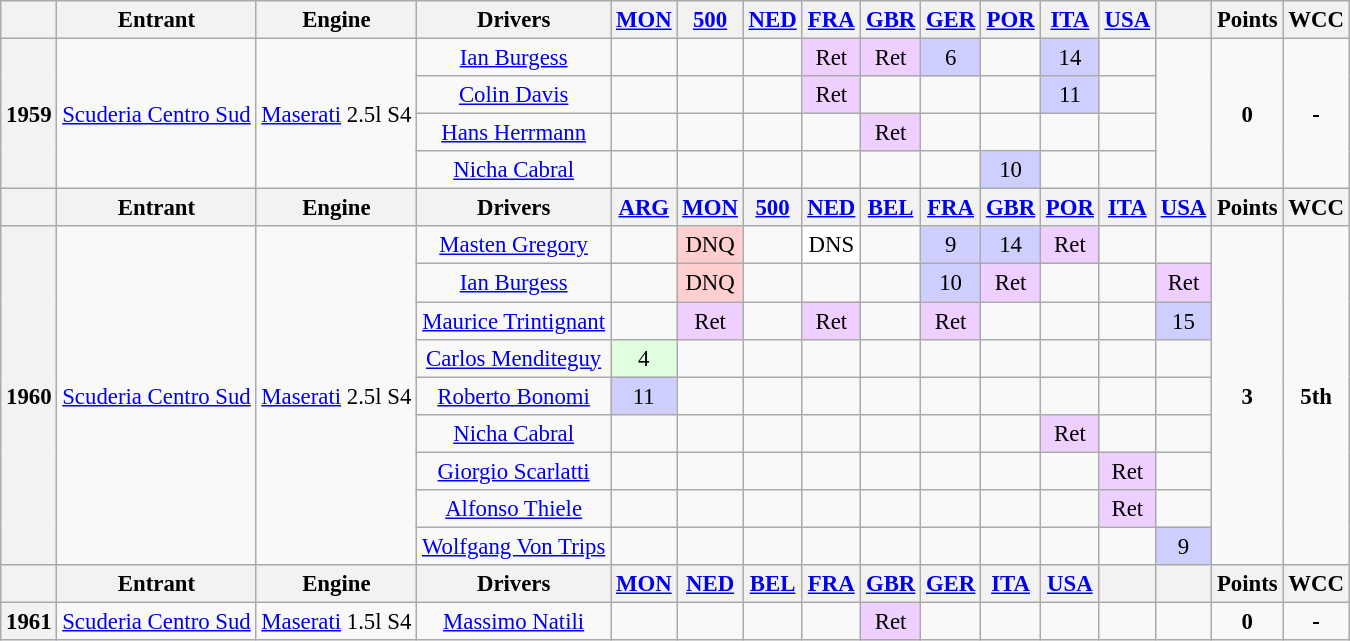<table class="wikitable" style="text-align:center; font-size:95%">
<tr>
<th></th>
<th>Entrant</th>
<th>Engine</th>
<th>Drivers</th>
<th><a href='#'>MON</a></th>
<th><a href='#'>500</a></th>
<th><a href='#'>NED</a></th>
<th><a href='#'>FRA</a></th>
<th><a href='#'>GBR</a></th>
<th><a href='#'>GER</a></th>
<th><a href='#'>POR</a></th>
<th><a href='#'>ITA</a></th>
<th><a href='#'>USA</a></th>
<th></th>
<th>Points</th>
<th>WCC</th>
</tr>
<tr>
<th rowspan="4">1959</th>
<td rowspan="4"><a href='#'>Scuderia Centro Sud</a></td>
<td rowspan="4"><a href='#'>Maserati</a> 2.5l S4</td>
<td><a href='#'>Ian Burgess</a></td>
<td></td>
<td></td>
<td></td>
<td style="background:#efcfff;">Ret</td>
<td style="background:#efcfff;">Ret</td>
<td style="background:#cfcfff;">6</td>
<td></td>
<td style="background:#cfcfff;">14</td>
<td></td>
<td rowspan="4"></td>
<td rowspan="4"><strong>0</strong></td>
<td rowspan="4"><strong>-</strong></td>
</tr>
<tr>
<td><a href='#'>Colin Davis</a></td>
<td></td>
<td></td>
<td></td>
<td style="background:#efcfff;">Ret</td>
<td></td>
<td></td>
<td></td>
<td style="background:#cfcfff;">11</td>
<td></td>
</tr>
<tr>
<td><a href='#'>Hans Herrmann</a></td>
<td></td>
<td></td>
<td></td>
<td></td>
<td style="background:#efcfff;">Ret</td>
<td></td>
<td></td>
<td></td>
<td></td>
</tr>
<tr>
<td><a href='#'>Nicha Cabral</a></td>
<td></td>
<td></td>
<td></td>
<td></td>
<td></td>
<td></td>
<td style="background:#cfcfff;">10</td>
<td></td>
<td></td>
</tr>
<tr>
<th></th>
<th>Entrant</th>
<th>Engine</th>
<th>Drivers</th>
<th><a href='#'>ARG</a></th>
<th><a href='#'>MON</a></th>
<th><a href='#'>500</a></th>
<th><a href='#'>NED</a></th>
<th><a href='#'>BEL</a></th>
<th><a href='#'>FRA</a></th>
<th><a href='#'>GBR</a></th>
<th><a href='#'>POR</a></th>
<th><a href='#'>ITA</a></th>
<th><a href='#'>USA</a></th>
<th>Points</th>
<th>WCC</th>
</tr>
<tr>
<th rowspan="9">1960</th>
<td rowspan="9"><a href='#'>Scuderia Centro Sud</a></td>
<td rowspan="9"><a href='#'>Maserati</a> 2.5l S4</td>
<td><a href='#'>Masten Gregory</a></td>
<td></td>
<td style="background:#ffcfcf;">DNQ</td>
<td></td>
<td style="background:#ffffff;">DNS</td>
<td></td>
<td style="background:#cfcfff;">9</td>
<td style="background:#cfcfff;">14</td>
<td style="background:#efcfff;">Ret</td>
<td></td>
<td></td>
<td rowspan="9"><strong>3</strong></td>
<td rowspan="9"><strong>5th</strong></td>
</tr>
<tr>
<td><a href='#'>Ian Burgess</a></td>
<td></td>
<td style="background:#ffcfcf;">DNQ</td>
<td></td>
<td></td>
<td></td>
<td style="background:#cfcfff;">10</td>
<td style="background:#efcfff;">Ret</td>
<td></td>
<td></td>
<td style="background:#efcfff;">Ret</td>
</tr>
<tr>
<td><a href='#'>Maurice Trintignant</a></td>
<td></td>
<td style="background:#efcfff;">Ret</td>
<td></td>
<td style="background:#efcfff;">Ret</td>
<td></td>
<td style="background:#efcfff;">Ret</td>
<td></td>
<td></td>
<td></td>
<td style="background:#cfcfff;">15</td>
</tr>
<tr>
<td><a href='#'>Carlos Menditeguy</a></td>
<td style="background:#dfffdf;">4</td>
<td></td>
<td></td>
<td></td>
<td></td>
<td></td>
<td></td>
<td></td>
<td></td>
<td></td>
</tr>
<tr>
<td><a href='#'>Roberto Bonomi</a></td>
<td style="background:#cfcfff;">11</td>
<td></td>
<td></td>
<td></td>
<td></td>
<td></td>
<td></td>
<td></td>
<td></td>
<td></td>
</tr>
<tr>
<td><a href='#'>Nicha Cabral</a></td>
<td></td>
<td></td>
<td></td>
<td></td>
<td></td>
<td></td>
<td></td>
<td style="background:#efcfff;">Ret</td>
<td></td>
<td></td>
</tr>
<tr>
<td><a href='#'>Giorgio Scarlatti</a></td>
<td></td>
<td></td>
<td></td>
<td></td>
<td></td>
<td></td>
<td></td>
<td></td>
<td style="background:#efcfff;">Ret</td>
<td></td>
</tr>
<tr>
<td><a href='#'>Alfonso Thiele</a></td>
<td></td>
<td></td>
<td></td>
<td></td>
<td></td>
<td></td>
<td></td>
<td></td>
<td style="background:#efcfff;">Ret</td>
<td></td>
</tr>
<tr>
<td><a href='#'>Wolfgang Von Trips</a></td>
<td></td>
<td></td>
<td></td>
<td></td>
<td></td>
<td></td>
<td></td>
<td></td>
<td></td>
<td style="background:#cfcfff;">9</td>
</tr>
<tr>
<th></th>
<th>Entrant</th>
<th>Engine</th>
<th>Drivers</th>
<th><a href='#'>MON</a></th>
<th><a href='#'>NED</a></th>
<th><a href='#'>BEL</a></th>
<th><a href='#'>FRA</a></th>
<th><a href='#'>GBR</a></th>
<th><a href='#'>GER</a></th>
<th><a href='#'>ITA</a></th>
<th><a href='#'>USA</a></th>
<th></th>
<th></th>
<th>Points</th>
<th>WCC</th>
</tr>
<tr>
<th>1961</th>
<td><a href='#'>Scuderia Centro Sud</a></td>
<td><a href='#'>Maserati</a> 1.5l S4</td>
<td><a href='#'>Massimo Natili</a></td>
<td></td>
<td></td>
<td></td>
<td></td>
<td style="background:#efcfff;">Ret</td>
<td></td>
<td></td>
<td></td>
<td></td>
<td></td>
<td><strong>0</strong></td>
<td><strong>-</strong></td>
</tr>
</table>
